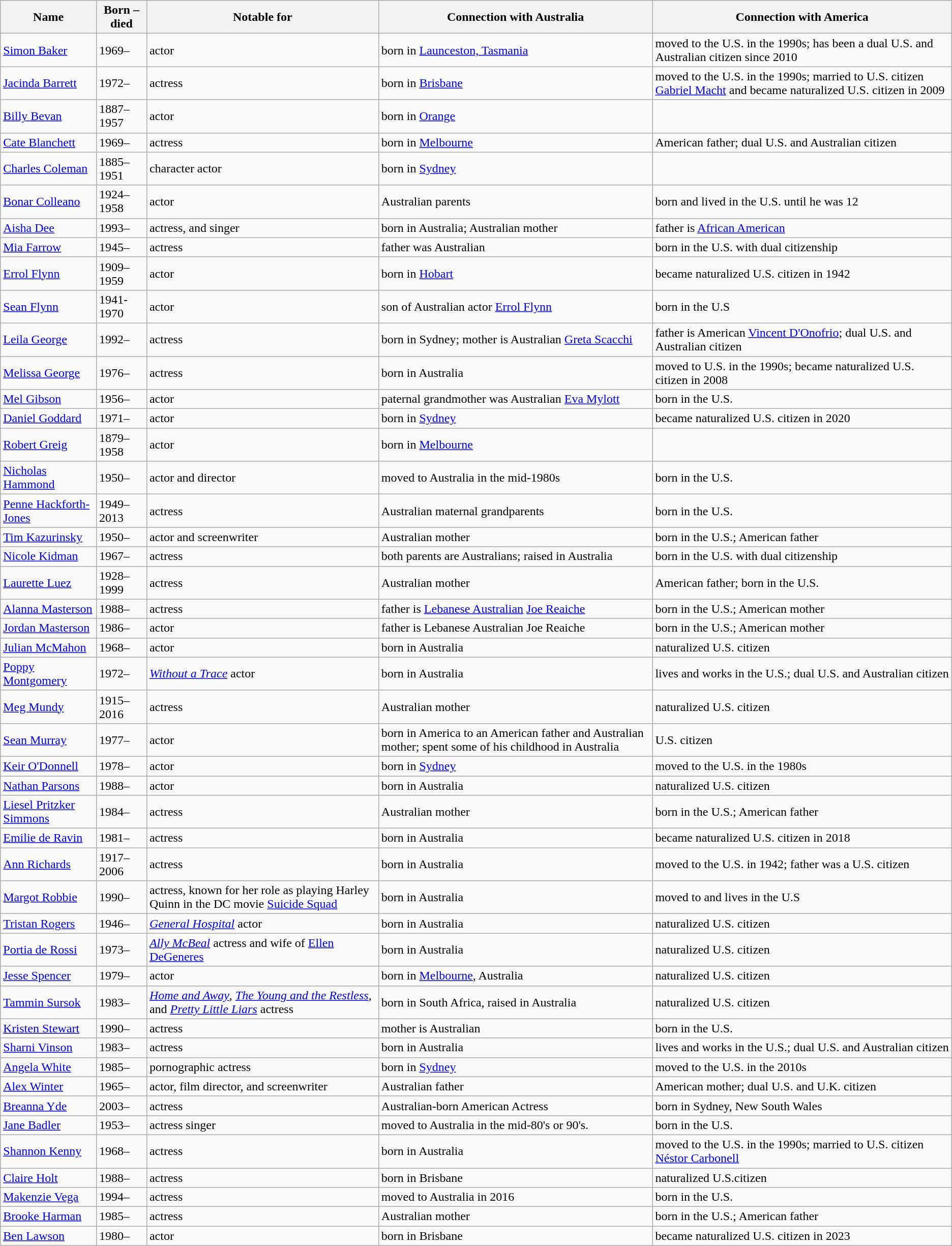<table class="wikitable sortable">
<tr>
<th>Name</th>
<th>Born – died</th>
<th>Notable for</th>
<th>Connection with Australia</th>
<th>Connection with America</th>
</tr>
<tr>
<td><a href='#'>Simon Baker</a></td>
<td>1969–</td>
<td>actor</td>
<td>born in <a href='#'>Launceston, Tasmania</a></td>
<td>moved to the U.S. in the 1990s; has been a dual U.S. and Australian citizen since 2010</td>
</tr>
<tr>
<td><a href='#'>Jacinda Barrett</a></td>
<td>1972–</td>
<td>actress</td>
<td>born in <a href='#'>Brisbane</a></td>
<td>moved to the U.S. in the 1990s; married to U.S. citizen <a href='#'>Gabriel Macht</a> and became naturalized U.S. citizen in 2009</td>
</tr>
<tr>
<td><a href='#'>Billy Bevan</a></td>
<td>1887–1957</td>
<td>actor</td>
<td>born in <a href='#'>Orange</a></td>
<td></td>
</tr>
<tr>
<td><a href='#'>Cate Blanchett</a></td>
<td>1969–</td>
<td>actress</td>
<td>born in <a href='#'>Melbourne</a></td>
<td>American father; dual U.S. and Australian citizen</td>
</tr>
<tr>
<td><a href='#'>Charles Coleman</a></td>
<td>1885–1951</td>
<td>character actor</td>
<td>born in <a href='#'>Sydney</a></td>
<td></td>
</tr>
<tr>
<td><a href='#'>Bonar Colleano</a></td>
<td>1924–1958</td>
<td>actor</td>
<td>Australian parents</td>
<td>born and lived in the U.S. until he was 12</td>
</tr>
<tr>
<td><a href='#'>Aisha Dee</a></td>
<td>1993–</td>
<td>actress, and singer</td>
<td>born in Australia; Australian mother</td>
<td>father is <a href='#'>African American</a></td>
</tr>
<tr>
<td><a href='#'>Mia Farrow</a></td>
<td>1945–</td>
<td>actress</td>
<td>father was Australian</td>
<td>born in the U.S. with dual citizenship</td>
</tr>
<tr>
<td><a href='#'>Errol Flynn</a></td>
<td>1909–1959</td>
<td>actor</td>
<td>born in <a href='#'>Hobart</a></td>
<td>became naturalized U.S. citizen in 1942</td>
</tr>
<tr>
<td><a href='#'>Sean Flynn</a></td>
<td>1941-1970</td>
<td>actor</td>
<td>son of Australian actor <a href='#'>Errol Flynn</a></td>
<td>born in the U.S</td>
</tr>
<tr>
<td><a href='#'>Leila George</a></td>
<td>1992–</td>
<td>actress</td>
<td>born in Sydney; mother is Australian <a href='#'>Greta Scacchi</a></td>
<td>father is American <a href='#'>Vincent D'Onofrio</a>;  dual U.S. and Australian citizen</td>
</tr>
<tr>
<td><a href='#'>Melissa George</a></td>
<td>1976–</td>
<td>actress</td>
<td>born in Australia</td>
<td>moved to U.S. in the 1990s; became naturalized U.S. citizen in 2008</td>
</tr>
<tr>
<td><a href='#'>Mel Gibson</a></td>
<td>1956–</td>
<td>actor</td>
<td>paternal grandmother was Australian <a href='#'>Eva Mylott</a></td>
<td>born in the U.S.</td>
</tr>
<tr>
<td><a href='#'>Daniel Goddard</a></td>
<td>1971–</td>
<td>actor</td>
<td>born in <a href='#'>Sydney</a></td>
<td>became naturalized U.S. citizen in 2020</td>
</tr>
<tr>
<td><a href='#'>Robert Greig</a></td>
<td>1879–1958</td>
<td>actor</td>
<td>born in <a href='#'>Melbourne</a></td>
<td></td>
</tr>
<tr>
<td><a href='#'>Nicholas Hammond</a></td>
<td>1950–</td>
<td>actor and director</td>
<td>moved to Australia in the mid-1980s</td>
<td>born in the U.S.</td>
</tr>
<tr>
<td><a href='#'>Penne Hackforth-Jones</a></td>
<td>1949–2013</td>
<td>actress</td>
<td>Australian maternal grandparents</td>
<td>born in the U.S.</td>
</tr>
<tr>
<td><a href='#'>Tim Kazurinsky</a></td>
<td>1950–</td>
<td>actor and screenwriter</td>
<td>Australian mother</td>
<td>born in the U.S.; American father</td>
</tr>
<tr>
<td><a href='#'>Nicole Kidman</a></td>
<td>1967–</td>
<td>actress</td>
<td>both parents are Australians; raised in Australia</td>
<td>born in the U.S. with dual citizenship</td>
</tr>
<tr>
<td><a href='#'>Laurette Luez</a></td>
<td>1928–1999</td>
<td>actress</td>
<td>Australian mother</td>
<td>American father; born in the U.S.</td>
</tr>
<tr>
<td><a href='#'>Alanna Masterson</a></td>
<td>1988–</td>
<td>actress</td>
<td>father is <a href='#'>Lebanese Australian</a> <a href='#'>Joe Reaiche</a></td>
<td>born in the U.S.; American mother</td>
</tr>
<tr>
<td><a href='#'>Jordan Masterson</a></td>
<td>1986–</td>
<td>actor</td>
<td>father is Lebanese Australian Joe Reaiche</td>
<td>born in the U.S.; American mother</td>
</tr>
<tr>
<td><a href='#'>Julian McMahon</a></td>
<td>1968–</td>
<td>actor</td>
<td>born in Australia</td>
<td>naturalized U.S. citizen</td>
</tr>
<tr>
<td><a href='#'>Poppy Montgomery</a></td>
<td>1972–</td>
<td><em><a href='#'>Without a Trace</a></em> actor</td>
<td>born in Australia</td>
<td>lives and works in the U.S.; dual U.S. and Australian citizen</td>
</tr>
<tr>
<td><a href='#'>Meg Mundy</a></td>
<td>1915–2016</td>
<td>actress</td>
<td>Australian mother</td>
<td>naturalized U.S. citizen</td>
</tr>
<tr>
<td><a href='#'>Sean Murray</a></td>
<td>1977–</td>
<td>actor</td>
<td>born in America to an American father and Australian mother; spent some of his childhood in Australia</td>
<td>U.S. citizen</td>
</tr>
<tr>
<td><a href='#'>Keir O'Donnell</a></td>
<td>1978–</td>
<td>actor</td>
<td>born in <a href='#'>Sydney</a></td>
<td>moved to the U.S. in the 1980s</td>
</tr>
<tr>
<td><a href='#'>Nathan Parsons</a></td>
<td>1988–</td>
<td>actor</td>
<td>born in Australia</td>
<td>naturalized U.S. citizen</td>
</tr>
<tr>
<td><a href='#'>Liesel Pritzker Simmons</a></td>
<td>1984–</td>
<td>actress</td>
<td>Australian mother</td>
<td>born in the U.S.; American father</td>
</tr>
<tr>
<td><a href='#'>Emilie de Ravin</a></td>
<td>1981–</td>
<td>actress</td>
<td>born in Australia</td>
<td>became naturalized U.S. citizen in 2018</td>
</tr>
<tr>
<td><a href='#'>Ann Richards</a></td>
<td>1917–2006</td>
<td>actress</td>
<td>born in Australia</td>
<td>moved to the U.S. in 1942; father was a U.S. citizen</td>
</tr>
<tr>
<td><a href='#'>Margot Robbie</a></td>
<td>1990–</td>
<td>actress, known for her role as playing Harley Quinn in the DC movie <a href='#'>Suicide Squad</a></td>
<td>born in Australia</td>
<td>moved to and lives in the U.S</td>
</tr>
<tr>
<td><a href='#'>Tristan Rogers</a></td>
<td>1946–</td>
<td><em><a href='#'>General Hospital</a></em> actor</td>
<td>born in Australia</td>
<td>naturalized U.S. citizen</td>
</tr>
<tr>
<td><a href='#'>Portia de Rossi</a></td>
<td>1973–</td>
<td><em><a href='#'>Ally McBeal</a></em> actress and wife of <a href='#'>Ellen DeGeneres</a></td>
<td>born in Australia</td>
<td>naturalized U.S. citizen</td>
</tr>
<tr>
<td><a href='#'>Jesse Spencer</a></td>
<td>1979–</td>
<td>actor</td>
<td>born in <a href='#'>Melbourne</a>, Australia</td>
<td>naturalized U.S. citizen</td>
</tr>
<tr>
<td><a href='#'>Tammin Sursok</a></td>
<td>1983–</td>
<td><em><a href='#'>Home and Away</a></em>, <em><a href='#'>The Young and the Restless</a></em>, and <em><a href='#'>Pretty Little Liars</a></em> actress</td>
<td>born in South Africa, raised in Australia</td>
<td>naturalized U.S. citizen</td>
</tr>
<tr>
<td><a href='#'>Kristen Stewart</a></td>
<td>1990–</td>
<td>actress</td>
<td>mother is Australian</td>
<td>born in the U.S.</td>
</tr>
<tr>
<td><a href='#'>Sharni Vinson</a></td>
<td>1983–</td>
<td>actress</td>
<td>born in Australia</td>
<td>lives and works in the U.S.; dual U.S. and Australian citizen</td>
</tr>
<tr>
<td><a href='#'>Angela White</a></td>
<td>1985–</td>
<td>pornographic actress</td>
<td>born in <a href='#'>Sydney</a></td>
<td>moved to the U.S. in the 2010s</td>
</tr>
<tr>
<td><a href='#'>Alex Winter</a></td>
<td>1965–</td>
<td>actor, film director, and screenwriter</td>
<td>Australian father</td>
<td>American mother; dual U.S. and U.K. citizen</td>
</tr>
<tr>
<td><a href='#'>Breanna Yde</a></td>
<td>2003–</td>
<td>actress</td>
<td>Australian-born American Actress</td>
<td>born in Sydney, New South Wales</td>
</tr>
<tr>
<td><a href='#'>Jane Badler</a></td>
<td>1953–</td>
<td>actress singer</td>
<td>moved to Australia in the mid-80's or 90's.</td>
<td>born in the U.S.</td>
</tr>
<tr>
<td><a href='#'>Shannon Kenny</a></td>
<td>1968–</td>
<td>actress</td>
<td>born in Australia</td>
<td>moved to the U.S. in the 1990s; married to U.S. citizen <a href='#'>Néstor Carbonell</a></td>
</tr>
<tr>
<td><a href='#'>Claire Holt</a></td>
<td>1988–</td>
<td>actress</td>
<td>born in Brisbane</td>
<td>naturalized U.S.citizen</td>
</tr>
<tr>
<td><a href='#'>Makenzie Vega</a></td>
<td>1994–</td>
<td>actress</td>
<td>moved to Australia in 2016</td>
<td>born in the U.S.</td>
</tr>
<tr>
<td><a href='#'>Brooke Harman</a></td>
<td>1985–</td>
<td>actress</td>
<td>Australian mother</td>
<td>born in the U.S.; American father</td>
</tr>
<tr>
<td><a href='#'>Ben Lawson</a></td>
<td>1980–</td>
<td>actor</td>
<td>born in Brisbane</td>
<td>became naturalized U.S. citizen in 2023</td>
</tr>
</table>
